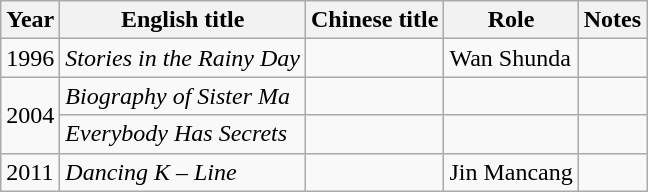<table class="wikitable">
<tr>
<th>Year</th>
<th>English title</th>
<th>Chinese title</th>
<th>Role</th>
<th>Notes</th>
</tr>
<tr>
<td>1996</td>
<td><em>Stories in the Rainy Day</em></td>
<td></td>
<td>Wan Shunda</td>
<td></td>
</tr>
<tr>
<td rowspan="2">2004</td>
<td><em>Biography of Sister Ma</em></td>
<td></td>
<td></td>
<td></td>
</tr>
<tr>
<td><em>Everybody Has Secrets</em></td>
<td></td>
<td></td>
<td></td>
</tr>
<tr>
<td>2011</td>
<td><em>Dancing K – Line</em></td>
<td></td>
<td>Jin Mancang</td>
<td></td>
</tr>
</table>
